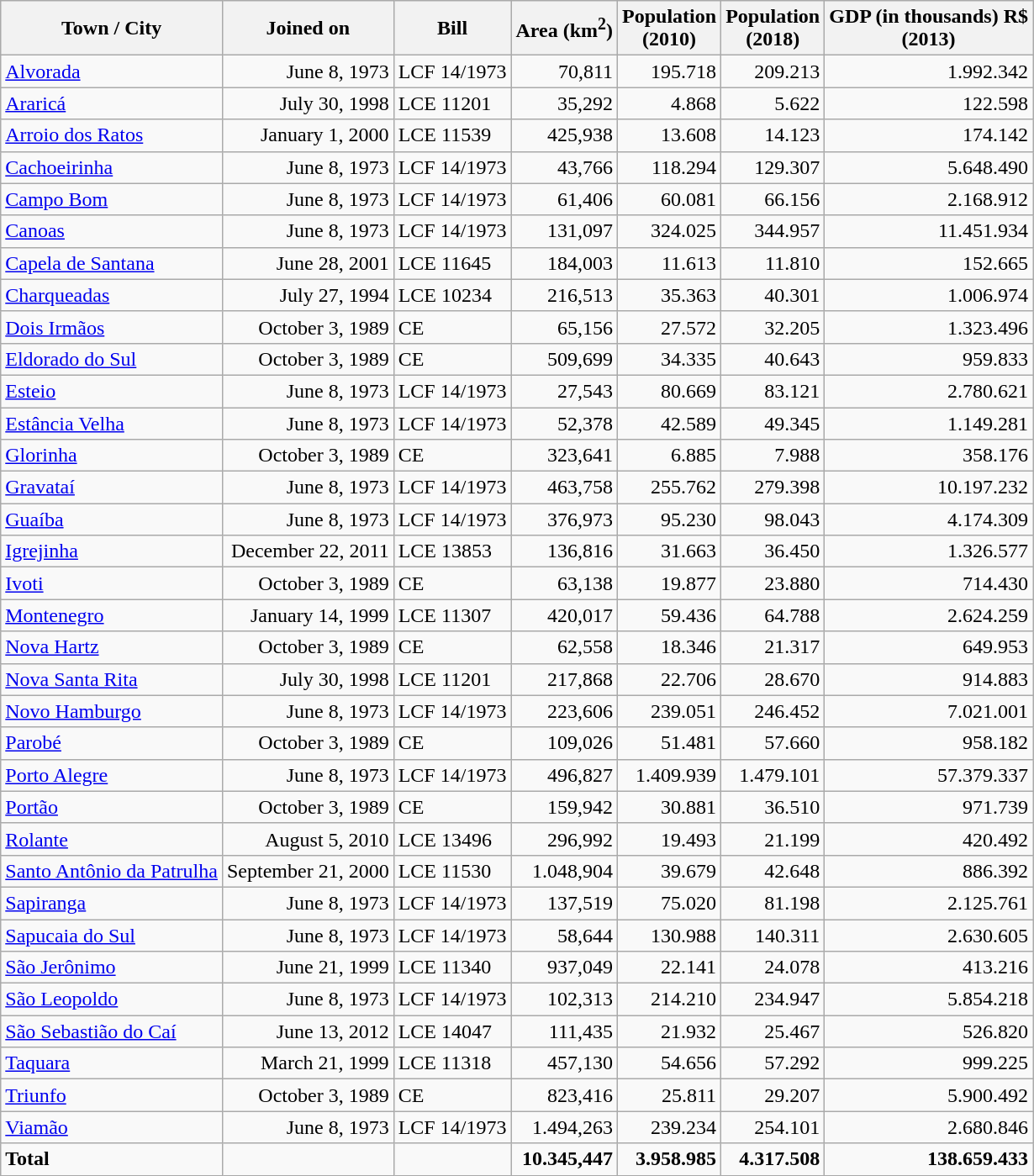<table class="wikitable sortable">
<tr>
<th>Town / City</th>
<th>Joined on</th>
<th>Bill</th>
<th>Area (km<sup>2</sup>)<br></th>
<th>Population<br>(2010)</th>
<th>Population<br>(2018)</th>
<th>GDP (in thousands) R$<br>(2013)</th>
</tr>
<tr>
<td><a href='#'>Alvorada</a></td>
<td align=right>June 8, 1973</td>
<td>LCF 14/1973</td>
<td align=right>70,811</td>
<td align=right>195.718</td>
<td align=right>209.213</td>
<td align="right">1.992.342</td>
</tr>
<tr>
<td><a href='#'>Araricá</a></td>
<td align=right>July 30, 1998</td>
<td>LCE 11201</td>
<td align=right>35,292</td>
<td align=right>4.868</td>
<td align=right>5.622</td>
<td align="right">122.598</td>
</tr>
<tr>
<td><a href='#'>Arroio dos Ratos</a></td>
<td align=right>January 1, 2000</td>
<td>LCE 11539</td>
<td align=right>425,938</td>
<td align=right>13.608</td>
<td align=right>14.123</td>
<td align="right">174.142</td>
</tr>
<tr>
<td><a href='#'>Cachoeirinha</a></td>
<td align=right>June 8, 1973</td>
<td>LCF 14/1973</td>
<td align=right>43,766</td>
<td align=right>118.294</td>
<td align=right>129.307</td>
<td align="right">5.648.490</td>
</tr>
<tr>
<td><a href='#'>Campo Bom</a></td>
<td align=right>June 8, 1973</td>
<td>LCF 14/1973</td>
<td align=right>61,406</td>
<td align=right>60.081</td>
<td align=right>66.156</td>
<td align="right">2.168.912</td>
</tr>
<tr>
<td><a href='#'>Canoas</a></td>
<td align=right>June 8, 1973</td>
<td>LCF 14/1973</td>
<td align=right>131,097</td>
<td align=right>324.025</td>
<td align=right>344.957</td>
<td align="right">11.451.934</td>
</tr>
<tr>
<td><a href='#'>Capela de Santana</a></td>
<td align=right>June 28, 2001</td>
<td>LCE 11645</td>
<td align=right>184,003</td>
<td align=right>11.613</td>
<td align=right>11.810</td>
<td align="right">152.665</td>
</tr>
<tr>
<td><a href='#'>Charqueadas</a></td>
<td align=right>July 27, 1994</td>
<td>LCE 10234</td>
<td align=right>216,513</td>
<td align=right>35.363</td>
<td align=right>40.301</td>
<td align="right">1.006.974</td>
</tr>
<tr>
<td><a href='#'>Dois Irmãos</a></td>
<td align=right>October 3, 1989</td>
<td>CE</td>
<td align=right>65,156</td>
<td align=right>27.572</td>
<td align=right>32.205</td>
<td align="right">1.323.496</td>
</tr>
<tr>
<td><a href='#'>Eldorado do Sul</a></td>
<td align=right>October 3, 1989</td>
<td>CE</td>
<td align=right>509,699</td>
<td align=right>34.335</td>
<td align=right>40.643</td>
<td align="right">959.833</td>
</tr>
<tr>
<td><a href='#'>Esteio</a></td>
<td align=right>June 8, 1973</td>
<td>LCF 14/1973</td>
<td align=right>27,543</td>
<td align=right>80.669</td>
<td align=right>83.121</td>
<td align="right">2.780.621</td>
</tr>
<tr>
<td><a href='#'>Estância Velha</a></td>
<td align=right>June 8, 1973</td>
<td>LCF 14/1973</td>
<td align=right>52,378</td>
<td align=right>42.589</td>
<td align=right>49.345</td>
<td align="right">1.149.281</td>
</tr>
<tr>
<td><a href='#'>Glorinha</a></td>
<td align=right>October 3, 1989</td>
<td>CE</td>
<td align=right>323,641</td>
<td align=right>6.885</td>
<td align=right>7.988</td>
<td align="right">358.176</td>
</tr>
<tr>
<td><a href='#'>Gravataí</a></td>
<td align=right>June 8, 1973</td>
<td>LCF 14/1973</td>
<td align=right>463,758</td>
<td align=right>255.762</td>
<td align=right>279.398</td>
<td align="right">10.197.232</td>
</tr>
<tr>
<td><a href='#'>Guaíba</a></td>
<td align=right>June 8, 1973</td>
<td>LCF 14/1973</td>
<td align=right>376,973</td>
<td align=right>95.230</td>
<td align=right>98.043</td>
<td align="right">4.174.309</td>
</tr>
<tr>
<td><a href='#'>Igrejinha</a></td>
<td align=right>December 22, 2011</td>
<td>LCE 13853</td>
<td align=right>136,816</td>
<td align=right>31.663</td>
<td align=right>36.450</td>
<td align="right">1.326.577</td>
</tr>
<tr>
<td><a href='#'>Ivoti</a></td>
<td align=right>October 3, 1989</td>
<td>CE</td>
<td align=right>63,138</td>
<td align=right>19.877</td>
<td align=right>23.880</td>
<td align="right">714.430</td>
</tr>
<tr>
<td><a href='#'>Montenegro</a></td>
<td align=right>January 14, 1999</td>
<td>LCE 11307</td>
<td align=right>420,017</td>
<td align=right>59.436</td>
<td align=right>64.788</td>
<td align="right">2.624.259</td>
</tr>
<tr>
<td><a href='#'>Nova Hartz</a></td>
<td align=right>October 3, 1989</td>
<td>CE</td>
<td align=right>62,558</td>
<td align=right>18.346</td>
<td align=right>21.317</td>
<td align="right">649.953</td>
</tr>
<tr>
<td><a href='#'>Nova Santa Rita</a></td>
<td align=right>July 30, 1998</td>
<td>LCE 11201</td>
<td align=right>217,868</td>
<td align=right>22.706</td>
<td align=right>28.670</td>
<td align="right">914.883</td>
</tr>
<tr>
<td><a href='#'>Novo Hamburgo</a></td>
<td align=right>June 8, 1973</td>
<td>LCF 14/1973</td>
<td align=right>223,606</td>
<td align=right>239.051</td>
<td align=right>246.452</td>
<td align="right">7.021.001</td>
</tr>
<tr>
<td><a href='#'>Parobé</a></td>
<td align=right>October 3, 1989</td>
<td>CE</td>
<td align=right>109,026</td>
<td align=right>51.481</td>
<td align=right>57.660</td>
<td align="right">958.182</td>
</tr>
<tr>
<td><a href='#'>Porto Alegre</a></td>
<td align=right>June 8, 1973</td>
<td>LCF 14/1973</td>
<td align=right>496,827</td>
<td align=right>1.409.939</td>
<td align=right>1.479.101</td>
<td align="right">57.379.337</td>
</tr>
<tr>
<td><a href='#'>Portão</a></td>
<td align=right>October 3, 1989</td>
<td>CE</td>
<td align=right>159,942</td>
<td align=right>30.881</td>
<td align=right>36.510</td>
<td align="right">971.739</td>
</tr>
<tr>
<td><a href='#'>Rolante</a></td>
<td align=right>August 5, 2010</td>
<td>LCE 13496</td>
<td align=right>296,992</td>
<td align=right>19.493</td>
<td align=right>21.199</td>
<td align="right">420.492</td>
</tr>
<tr>
<td><a href='#'>Santo Antônio da Patrulha</a></td>
<td align=right>September 21, 2000</td>
<td>LCE 11530</td>
<td align=right>1.048,904</td>
<td align=right>39.679</td>
<td align=right>42.648</td>
<td align="right">886.392</td>
</tr>
<tr>
<td><a href='#'>Sapiranga</a></td>
<td align=right>June 8, 1973</td>
<td>LCF 14/1973</td>
<td align=right>137,519</td>
<td align=right>75.020</td>
<td align=right>81.198</td>
<td align="right">2.125.761</td>
</tr>
<tr>
<td><a href='#'>Sapucaia do Sul</a></td>
<td align=right>June 8, 1973</td>
<td>LCF 14/1973</td>
<td align=right>58,644</td>
<td align=right>130.988</td>
<td align=right>140.311</td>
<td align="right">2.630.605</td>
</tr>
<tr>
<td><a href='#'>São Jerônimo</a></td>
<td align=right>June 21, 1999</td>
<td>LCE 11340</td>
<td align=right>937,049</td>
<td align=right>22.141</td>
<td align=right>24.078</td>
<td align="right">413.216</td>
</tr>
<tr>
<td><a href='#'>São Leopoldo</a></td>
<td align=right>June 8, 1973</td>
<td>LCF 14/1973</td>
<td align=right>102,313</td>
<td align=right>214.210</td>
<td align=right>234.947</td>
<td align=right>5.854.218</td>
</tr>
<tr>
<td><a href='#'>São Sebastião do Caí</a></td>
<td align=right>June 13, 2012</td>
<td>LCE 14047</td>
<td align=right>111,435</td>
<td align=right>21.932</td>
<td align=right>25.467</td>
<td align=right>526.820</td>
</tr>
<tr>
<td><a href='#'>Taquara</a></td>
<td align=right>March 21, 1999</td>
<td>LCE 11318</td>
<td align=right>457,130</td>
<td align=right>54.656</td>
<td align=right>57.292</td>
<td align="right">999.225</td>
</tr>
<tr>
<td><a href='#'>Triunfo</a></td>
<td align=right>October 3, 1989</td>
<td>CE</td>
<td align=right>823,416</td>
<td align=right>25.811</td>
<td align=right>29.207</td>
<td align="right">5.900.492</td>
</tr>
<tr>
<td><a href='#'>Viamão</a></td>
<td align=right>June 8, 1973</td>
<td>LCF 14/1973</td>
<td align=right>1.494,263</td>
<td align=right>239.234</td>
<td align=right>254.101</td>
<td align="right">2.680.846</td>
</tr>
<tr>
<td><strong>Total</strong></td>
<td></td>
<td></td>
<td align=right><strong>10.345,447</strong></td>
<td align=right><strong>3.958.985</strong></td>
<td align=right><strong>4.317.508</strong></td>
<td align=right><strong>138.659.433</strong></td>
</tr>
</table>
